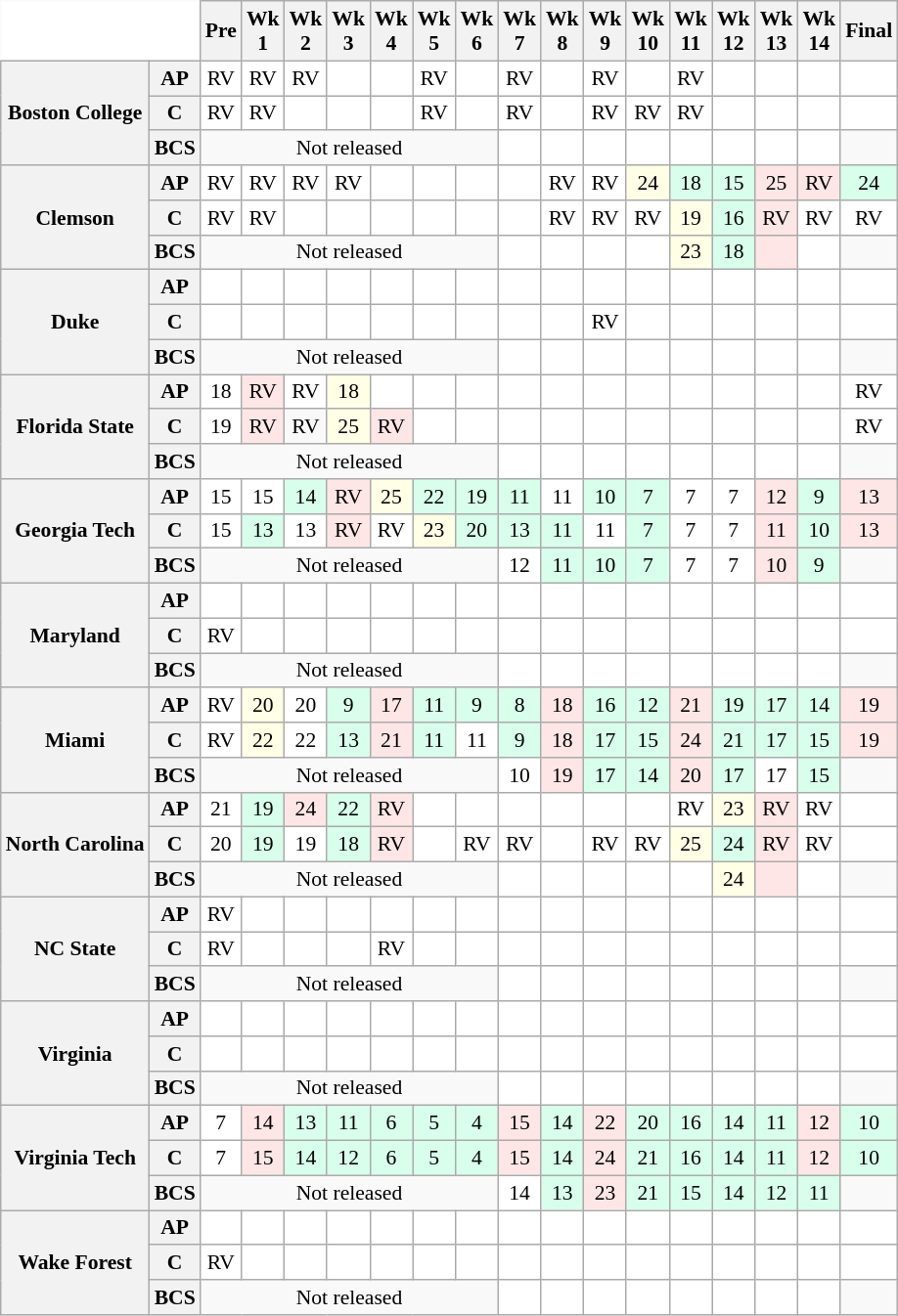<table class="wikitable" style="white-space:nowrap;font-size:90%;">
<tr>
<th colspan=2 style="background:white; border-top-style:hidden; border-left-style:hidden;"> </th>
<th>Pre</th>
<th>Wk<br>1</th>
<th>Wk<br>2</th>
<th>Wk<br>3</th>
<th>Wk<br>4</th>
<th>Wk<br>5</th>
<th>Wk<br>6</th>
<th>Wk<br>7</th>
<th>Wk<br>8</th>
<th>Wk<br>9</th>
<th>Wk<br>10</th>
<th>Wk<br>11</th>
<th>Wk<br>12</th>
<th>Wk<br>13</th>
<th>Wk<br>14</th>
<th>Final</th>
</tr>
<tr style="text-align:center;">
<th rowspan=3><strong>Boston College</strong></th>
<th>AP</th>
<td style="background:#FFF;">RV</td>
<td style="background:#FFF;">RV</td>
<td style="background:#FFF;">RV</td>
<td style="background:#FFF;"></td>
<td style="background:#FFF;"></td>
<td style="background:#FFF;">RV</td>
<td style="background:#FFF;"></td>
<td style="background:#FFF;">RV</td>
<td style="background:#FFF;"></td>
<td style="background:#FFF;">RV</td>
<td style="background:#FFF;"></td>
<td style="background:#FFF;">RV</td>
<td style="background:#FFF;"></td>
<td style="background:#FFF;"></td>
<td style="background:#FFF;"></td>
<td style="background:#FFF;"></td>
</tr>
<tr style="text-align:center;">
<th>C</th>
<td style="background:#FFF;">RV</td>
<td style="background:#FFF;">RV</td>
<td style="background:#FFF;"></td>
<td style="background:#FFF;"></td>
<td style="background:#FFF;"></td>
<td style="background:#FFF;">RV</td>
<td style="background:#FFF;"></td>
<td style="background:#FFF;">RV</td>
<td style="background:#FFF;"></td>
<td style="background:#FFF;">RV</td>
<td style="background:#FFF;">RV</td>
<td style="background:#FFF;">RV</td>
<td style="background:#FFF;"></td>
<td style="background:#FFF;"></td>
<td style="background:#FFF;"></td>
<td style="background:#FFF;"></td>
</tr>
<tr style="text-align:center;">
<th>BCS</th>
<td colspan=7 align=center>Not released</td>
<td style="background:#FFF;"> </td>
<td style="background:#FFF;"></td>
<td style="background:#FFF;"></td>
<td style="background:#FFF;"></td>
<td style="background:#FFF;"></td>
<td style="background:#FFF;"></td>
<td style="background:#FFF;"></td>
<td style="background:#FFF;"></td>
</tr>
<tr style="text-align:center;">
<th rowspan=3><strong>Clemson</strong></th>
<th>AP</th>
<td style="background:#FFF;">RV</td>
<td style="background:#FFF;">RV</td>
<td style="background:#FFF;">RV</td>
<td style="background:#FFF;">RV</td>
<td style="background:#FFF;"></td>
<td style="background:#FFF;"></td>
<td style="background:#FFF;"></td>
<td style="background:#FFF;"></td>
<td style="background:#FFF;">RV</td>
<td style="background:#FFF;">RV</td>
<td style="background:#FFFFE6;">24</td>
<td style="background:#D8FFEB;">18</td>
<td style="background:#D8FFEB;">15</td>
<td style="background:#FFE6E6;">25</td>
<td style="background:#FFE6E6;">RV</td>
<td style="background:#D8FFEB;">24</td>
</tr>
<tr style="text-align:center;">
<th>C</th>
<td style="background:#FFF;">RV</td>
<td style="background:#FFF;">RV</td>
<td style="background:#FFF;"></td>
<td style="background:#FFF;"></td>
<td style="background:#FFF;"></td>
<td style="background:#FFF;"></td>
<td style="background:#FFF;"></td>
<td style="background:#FFF;"></td>
<td style="background:#FFF;">RV</td>
<td style="background:#FFF;">RV</td>
<td style="background:#FFF;">RV</td>
<td style="background:#FFFFE6;">19</td>
<td style="background:#D8FFEB;">16</td>
<td style="background:#FFE6E6;">RV</td>
<td style="background:#FFF;">RV</td>
<td style="background:#FFF;">RV</td>
</tr>
<tr style="text-align:center;">
<th>BCS</th>
<td colspan=7 align=center>Not released</td>
<td style="background:#FFF;"> </td>
<td style="background:#FFF;"></td>
<td style="background:#FFF;"></td>
<td style="background:#FFF;"></td>
<td style="background:#FFFFE6;">23</td>
<td style="background:#D8FFEB;">18</td>
<td style="background:#FFE6E6;"></td>
<td style="background:#FFF;"></td>
</tr>
<tr style="text-align:center;">
<th rowspan=3><strong>Duke</strong></th>
<th>AP</th>
<td style="background:#FFF;"></td>
<td style="background:#FFF;"></td>
<td style="background:#FFF;"></td>
<td style="background:#FFF;"></td>
<td style="background:#FFF;"></td>
<td style="background:#FFF;"></td>
<td style="background:#FFF;"></td>
<td style="background:#FFF;"></td>
<td style="background:#FFF;"></td>
<td style="background:#FFF;"></td>
<td style="background:#FFF;"></td>
<td style="background:#FFF;"></td>
<td style="background:#FFF;"></td>
<td style="background:#FFF;"></td>
<td style="background:#FFF;"></td>
<td style="background:#FFF;"></td>
</tr>
<tr style="text-align:center;">
<th>C</th>
<td style="background:#FFF;"></td>
<td style="background:#FFF;"></td>
<td style="background:#FFF;"></td>
<td style="background:#FFF;"></td>
<td style="background:#FFF;"></td>
<td style="background:#FFF;"></td>
<td style="background:#FFF;"></td>
<td style="background:#FFF;"></td>
<td style="background:#FFF;"></td>
<td style="background:#FFF;">RV</td>
<td style="background:#FFF;"></td>
<td style="background:#FFF;"></td>
<td style="background:#FFF;"></td>
<td style="background:#FFF;"></td>
<td style="background:#FFF;"></td>
<td style="background:#FFF;"></td>
</tr>
<tr style="text-align:center;">
<th>BCS</th>
<td colspan=7 align=center>Not released</td>
<td style="background:#FFF;"> </td>
<td style="background:#FFF;"></td>
<td style="background:#FFF;"></td>
<td style="background:#FFF;"></td>
<td style="background:#FFF;"></td>
<td style="background:#FFF;"></td>
<td style="background:#FFF;"></td>
<td style="background:#FFF;"></td>
</tr>
<tr style="text-align:center;">
<th rowspan=3><strong>Florida State</strong></th>
<th>AP</th>
<td style="background:#FFF;">18</td>
<td style="background:#FFE6E6">RV</td>
<td style="background:#FFF;">RV</td>
<td style="background:#FFFFE6">18</td>
<td style="background:#FFF;"></td>
<td style="background:#FFF;"></td>
<td style="background:#FFF;"></td>
<td style="background:#FFF;"></td>
<td style="background:#FFF;"></td>
<td style="background:#FFF;"></td>
<td style="background:#FFF;"></td>
<td style="background:#FFF;"></td>
<td style="background:#FFF;"></td>
<td style="background:#FFF;"></td>
<td style="background:#FFF;"></td>
<td style="background:#FFF;">RV</td>
</tr>
<tr style="text-align:center;">
<th>C</th>
<td style="background:#FFF;">19</td>
<td style="background:#FFE6E6">RV</td>
<td style="background:"FFF;">RV</td>
<td style="background:#FFFFE6">25</td>
<td style="background:#FFE6E6;">RV</td>
<td style="background:#FFF;"></td>
<td style="background:#FFF;"></td>
<td style="background:#FFF;"></td>
<td style="background:#FFF;"></td>
<td style="background:#FFF;"></td>
<td style="background:#FFF;"></td>
<td style="background:#FFF;"></td>
<td style="background:#FFF;"></td>
<td style="background:#FFF;"></td>
<td style="background:#FFF;"></td>
<td style="background:#FFF;">RV</td>
</tr>
<tr style="text-align:center;">
<th>BCS</th>
<td colspan=7 align=center>Not released</td>
<td style="background:#FFF;"> </td>
<td style="background:#FFF;"></td>
<td style="background:#FFF;"></td>
<td style="background:#FFF;"></td>
<td style="background:#FFF;"></td>
<td style="background:#FFF;"></td>
<td style="background:#FFF;"></td>
<td style="background:#FFF;"></td>
</tr>
<tr style="text-align:center;">
<th rowspan=3><strong>Georgia Tech</strong></th>
<th>AP</th>
<td style="background:#FFF;">15</td>
<td style="background:#FFF;">15</td>
<td style="background:#D8FFEB">14</td>
<td style="background:#FFE6E6">RV</td>
<td style="background:#FFFFE6">25</td>
<td style="background:#D8FFEB">22</td>
<td style="background:#D8FFEB">19</td>
<td style="background:#D8FFEB;">11</td>
<td style="background:#FFF;">11</td>
<td style="background:#D8FFEB;">10</td>
<td style="background:#D8FFEB;">7</td>
<td style="background:#FFF;">7</td>
<td style="background:#FFF;">7</td>
<td style="background:#FFE6E6;">12</td>
<td style="background:#D8FFEB;">9</td>
<td style="background:#FFE6E6;">13</td>
</tr>
<tr style="text-align:center;">
<th>C</th>
<td style="background:#FFF;">15</td>
<td style="background:#D8FFEB">13</td>
<td style="background:#FFF;">13</td>
<td style="background:#FFE6E6">RV</td>
<td style="background:#FFF;">RV</td>
<td style="background:#FFFFE6">23</td>
<td style="background:#D8FFEB">20</td>
<td style="background:#D8FFEB;">13</td>
<td style="background:#D8FFEB;">11</td>
<td style="background:#FFF;">11</td>
<td style="background:#D8FFEB;">7</td>
<td style="background:#FFF;">7</td>
<td style="background:#FFF;">7</td>
<td style="background:#FFE6E6;">11</td>
<td style="background:#D8FFEB;">10</td>
<td style="background:#FFE6E6;">13</td>
</tr>
<tr style="text-align:center;">
<th>BCS</th>
<td colspan=7 align=center>Not released</td>
<td style="background:#FFF;">12</td>
<td style="background:#D8FFEB;">11</td>
<td style="background:#D8FFEB;">10</td>
<td style="background:#D8FFEB;">7</td>
<td style="background:#FFF;">7</td>
<td style="background:#FFF;">7</td>
<td style="background:#FFE6E6;">10</td>
<td style="background:#D8FFEB;">9</td>
</tr>
<tr style="text-align:center;">
<th rowspan=3><strong>Maryland</strong></th>
<th>AP</th>
<td style="background:#FFF;"></td>
<td style="background:#FFF;"></td>
<td style="background:#FFF;"></td>
<td style="background:#FFF;"></td>
<td style="background:#FFF;"></td>
<td style="background:#FFF;"></td>
<td style="background:#FFF;"></td>
<td style="background:#FFF;"></td>
<td style="background:#FFF;"></td>
<td style="background:#FFF;"></td>
<td style="background:#FFF;"></td>
<td style="background:#FFF;"></td>
<td style="background:#FFF;"></td>
<td style="background:#FFF;"></td>
<td style="background:#FFF;"></td>
<td style="background:#FFF;"></td>
</tr>
<tr style="text-align:center;">
<th>C</th>
<td style="background:#FFF;">RV</td>
<td style="background:#FFF;"></td>
<td style="background:#FFF;"></td>
<td style="background:#FFF;"></td>
<td style="background:#FFF;"></td>
<td style="background:#FFF;"></td>
<td style="background:#FFF;"></td>
<td style="background:#FFF;"></td>
<td style="background:#FFF;"></td>
<td style="background:#FFF;"></td>
<td style="background:#FFF;"></td>
<td style="background:#FFF;"></td>
<td style="background:#FFF;"></td>
<td style="background:#FFF;"></td>
<td style="background:#FFF;"></td>
<td style="background:#FFF;"></td>
</tr>
<tr style="text-align:center;">
<th>BCS</th>
<td colspan=7 align=center>Not released</td>
<td style="background:#FFF;"> </td>
<td style="background:#FFF;"></td>
<td style="background:#FFF;"></td>
<td style="background:#FFF;"></td>
<td style="background:#FFF;"></td>
<td style="background:#FFF;"></td>
<td style="background:#FFF;"></td>
<td style="background:#FFF;"></td>
</tr>
<tr style="text-align:center;">
<th rowspan=3><strong>Miami</strong></th>
<th>AP</th>
<td style="background:#FFF;">RV</td>
<td style="background:#FFFFE6">20</td>
<td style="background:#FFF;">20</td>
<td style="background:#D8FFEB">9</td>
<td style="background:#FFE6E6">17</td>
<td style="background:#D8FFEB">11</td>
<td style="background:#D8FFEB">9</td>
<td style="background:#D8FFEB;">8</td>
<td style="background:#FFE6E6;">18</td>
<td style="background:#D8FFEB;">16</td>
<td style="background:#D8FFEB;">12</td>
<td style="background:#FFE6E6;">21</td>
<td style="background:#D8FFEB;">19</td>
<td style="background:#D8FFEB;">17</td>
<td style="background:#D8FFEB;">14</td>
<td style="background:#FFE6E6;">19</td>
</tr>
<tr style="text-align:center;">
<th>C</th>
<td style="background:#FFF;">RV</td>
<td style="background:#FFFFE6">22</td>
<td style="background:#FFF;">22</td>
<td style="background:#D8FFEB">13</td>
<td style="background:#FFE6E6">21</td>
<td style="background:#D8FFEB">11</td>
<td style="background:#FFF;">11</td>
<td style="background:#D8FFEB;">9</td>
<td style="background:#FFE6E6;">18</td>
<td style="background:#D8FFEB;">17</td>
<td style="background:#D8FFEB;">15</td>
<td style="background:#FFE6E6;">24</td>
<td style="background:#D8FFEB;">21</td>
<td style="background:#D8FFEB;">17</td>
<td style="background:#D8FFEB;">15</td>
<td style="background:#FFE6E6;">19</td>
</tr>
<tr style="text-align:center;">
<th>BCS</th>
<td colspan=7 align=center>Not released</td>
<td style="background:#FFF;">10</td>
<td style="background:#FFE6E6;">19</td>
<td style="background:#D8FFEB;">17</td>
<td style="background:#D8FFEB;">14</td>
<td style="background:#FFE6E6;">20</td>
<td style="background:#D8FFEB;">17</td>
<td style="background:#FFF;">17</td>
<td style="background:#D8FFEB;">15</td>
</tr>
<tr style="text-align:center;">
<th rowspan=3><strong>North Carolina</strong></th>
<th>AP</th>
<td style="background:#FFF;">21</td>
<td style="background:#D8FFEB">19</td>
<td style="background:#FFE6E6">24</td>
<td style="background:#D8FFEB">22</td>
<td style="background:#FFE6E6">RV</td>
<td style="background:#FFF;"></td>
<td style="background:#FFF;"></td>
<td style="background:#FFF;"></td>
<td style="background:#FFF;"></td>
<td style="background:#FFF;"></td>
<td style="background:#FFF;"></td>
<td style="background:#FFF;">RV</td>
<td style="background:#FFFFE6;">23</td>
<td style="background:#FFE6E6;">RV</td>
<td style="background:#FFF;">RV</td>
<td style="background:#FFF;"></td>
</tr>
<tr style="text-align:center;">
<th>C</th>
<td style="background:#FFF;">20</td>
<td style="background:#D8FFEB">19</td>
<td style="background:#FFF;">19</td>
<td style="background:#D8FFEB">18</td>
<td style="background:#FFE6E6">RV</td>
<td style="background:#FFF;"></td>
<td style="background:#FFF;">RV</td>
<td style="background:#FFF;">RV</td>
<td style="background:#FFF;"></td>
<td style="background:#FFF;">RV</td>
<td style="background:#FFF;">RV</td>
<td style="background:#FFFFE6;">25</td>
<td style="background:#D8FFEB;">24</td>
<td style="background:#FFE6E6;">RV</td>
<td style="background:#FFF;">RV</td>
<td style="background:#FFF;"></td>
</tr>
<tr style="text-align:center;">
<th>BCS</th>
<td colspan=7 align=center>Not released</td>
<td style="background:#FFF;"> </td>
<td style="background:#FFF;"></td>
<td style="background:#FFF;"></td>
<td style="background:#FFF;"></td>
<td style="background:#FFF;"></td>
<td style="background:#FFFFE6;">24</td>
<td style="background:#FFE6E6;"></td>
<td style="background:#FFF;"></td>
</tr>
<tr style="text-align:center;">
<th rowspan=3><strong>NC State</strong></th>
<th>AP</th>
<td style="background:#FFF;">RV</td>
<td style="background:#FFF;"></td>
<td style="background:#FFF;"></td>
<td style="background:#FFF;"></td>
<td style="background:#FFF;"></td>
<td style="background:#FFF;"></td>
<td style="background:#FFF;"></td>
<td style="background:#FFF;"></td>
<td style="background:#FFF;"></td>
<td style="background:#FFF;"></td>
<td style="background:#FFF;"></td>
<td style="background:#FFF;"></td>
<td style="background:#FFF;"></td>
<td style="background:#FFF;"></td>
<td style="background:#FFF;"></td>
<td style="background:#FFF;"></td>
</tr>
<tr style="text-align:center;">
<th>C</th>
<td style="background:#FFF;">RV</td>
<td style="background:#FFF;"></td>
<td style="background:#FFF;"></td>
<td style="background:#FFF;"></td>
<td style="background:#FFF;">RV</td>
<td style="background:#FFF;"></td>
<td style="background:#FFF;"></td>
<td style="background:#FFF;"></td>
<td style="background:#FFF;"></td>
<td style="background:#FFF;"></td>
<td style="background:#FFF;"></td>
<td style="background:#FFF;"></td>
<td style="background:#FFF;"></td>
<td style="background:#FFF;"></td>
<td style="background:#FFF;"></td>
<td style="background:#FFF;"></td>
</tr>
<tr style="text-align:center;">
<th>BCS</th>
<td colspan=7 align=center>Not released</td>
<td style="background:#FFF;"> </td>
<td style="background:#FFF;"></td>
<td style="background:#FFF;"></td>
<td style="background:#FFF;"></td>
<td style="background:#FFF;"></td>
<td style="background:#FFF;"></td>
<td style="background:#FFF;"></td>
<td style="background:#FFF;"></td>
</tr>
<tr style="text-align:center;">
<th rowspan=3><strong>Virginia</strong></th>
<th>AP</th>
<td style="background:#FFF;"></td>
<td style="background:#FFF;"></td>
<td style="background:#FFF;"></td>
<td style="background:#FFF;"></td>
<td style="background:#FFF;"></td>
<td style="background:#FFF;"></td>
<td style="background:#FFF;"></td>
<td style="background:#FFF;"></td>
<td style="background:#FFF;"></td>
<td style="background:#FFF;"></td>
<td style="background:#FFF;"></td>
<td style="background:#FFF;"></td>
<td style="background:#FFF;"></td>
<td style="background:#FFF;"></td>
<td style="background:#FFF;"></td>
<td style="background:#FFF;"></td>
</tr>
<tr style="text-align:center;">
<th>C</th>
<td style="background:#FFF;"></td>
<td style="background:#FFF;"></td>
<td style="background:#FFF;"></td>
<td style="background:#FFF;"></td>
<td style="background:#FFF;"></td>
<td style="background:#FFF;"></td>
<td style="background:#FFF;"></td>
<td style="background:#FFF;"></td>
<td style="background:#FFF;"></td>
<td style="background:#FFF;"></td>
<td style="background:#FFF;"></td>
<td style="background:#FFF;"></td>
<td style="background:#FFF;"></td>
<td style="background:#FFF;"></td>
<td style="background:#FFF;"></td>
<td style="background:#FFF;"></td>
</tr>
<tr style="text-align:center;">
<th>BCS</th>
<td colspan=7 align=center>Not released</td>
<td style="background:#FFF;"></td>
<td style="background:#FFF;"></td>
<td style="background:#FFF;"></td>
<td style="background:#FFF;"></td>
<td style="background:#FFF;"></td>
<td style="background:#FFF;"></td>
<td style="background:#FFF;"></td>
<td style="background:#FFF;"></td>
</tr>
<tr style="text-align:center;">
<th rowspan=3><strong>Virginia Tech</strong></th>
<th>AP</th>
<td style="background:#FFF;">7</td>
<td style="background:#FFE6E6">14</td>
<td style="background:#D8FFEB">13</td>
<td style="background:#D8FFEB">11</td>
<td style="background:#D8FFEB">6</td>
<td style="background:#D8FFEB">5</td>
<td style="background:#D8FFEB">4</td>
<td style="background:#FFE6E6;">15</td>
<td style="background:#D8FFEB;">14</td>
<td style="background:#FFE6E6;">22</td>
<td style="background:#D8FFEB;">20</td>
<td style="background:#D8FFEB;">16</td>
<td style="background:#D8FFEB;">14</td>
<td style="background:#D8FFEB;">11</td>
<td style="background:#FFE6E6;">12</td>
<td style="background:#D8FFEB;">10</td>
</tr>
<tr style="text-align:center;">
<th>C</th>
<td style="background:#FFF;">7</td>
<td style="background:#FFE6E6">15</td>
<td style="background:#D8FFEB">14</td>
<td style="background:#D8FFEB">12</td>
<td style="background:#D8FFEB">6</td>
<td style="background:#D8FFEB">5</td>
<td style="background:#D8FFEB">4</td>
<td style="background:#FFE6E6;">15</td>
<td style="background:#D8FFEB;">14</td>
<td style="background:#FFE6E6;">24</td>
<td style="background:#D8FFEB;">21</td>
<td style="background:#D8FFEB;">16</td>
<td style="background:#D8FFEB;">14</td>
<td style="background:#D8FFEB;">11</td>
<td style="background:#FFE6E6;">12</td>
<td style="background:#D8FFEB;">10</td>
</tr>
<tr style="text-align:center;">
<th>BCS</th>
<td colspan=7 align=center>Not released</td>
<td style="background:#FFF;">14</td>
<td style="background:#D8FFEB;">13</td>
<td style="background:#FFE6E6;">23</td>
<td style="background:#D8FFEB;">21</td>
<td style="background:#D8FFEB;">15</td>
<td style="background:#D8FFEB;">14</td>
<td style="background:#D8FFEB;">12</td>
<td style="background:#D8FFEB;">11</td>
</tr>
<tr style="text-align:center;">
<th rowspan=3><strong>Wake Forest</strong></th>
<th>AP</th>
<td style="background:#FFF;"></td>
<td style="background:#FFF;"></td>
<td style="background:#FFF;"></td>
<td style="background:#FFF;"></td>
<td style="background:#FFF;"></td>
<td style="background:#FFF;"></td>
<td style="background:#FFF;"></td>
<td style="background:#FFF;"></td>
<td style="background:#FFF;"></td>
<td style="background:#FFF;"></td>
<td style="background:#FFF;"></td>
<td style="background:#FFF;"></td>
<td style="background:#FFF;"></td>
<td style="background:#FFF;"></td>
<td style="background:#FFF;"></td>
<td style="background:#FFF;"></td>
</tr>
<tr style="text-align:center;">
<th>C</th>
<td style="background:#FFF;">RV</td>
<td style="background:#FFF;"></td>
<td style="background:#FFF;"></td>
<td style="background:#FFF;"></td>
<td style="background:#FFF;"></td>
<td style="background:#FFF;"></td>
<td style="background:#FFF;"></td>
<td style="background:#FFF;"></td>
<td style="background:#FFF;"></td>
<td style="background:#FFF;"></td>
<td style="background:#FFF;"></td>
<td style="background:#FFF;"></td>
<td style="background:#FFF;"></td>
<td style="background:#FFF;"></td>
<td style="background:#FFF;"></td>
<td style="background:#FFF;"></td>
</tr>
<tr style="text-align:center;">
<th>BCS</th>
<td colspan=7 align=center>Not released</td>
<td style="background:#FFF;"> </td>
<td style="background:#FFF;"></td>
<td style="background:#FFF;"></td>
<td style="background:#FFF;"></td>
<td style="background:#FFF;"></td>
<td style="background:#FFF;"></td>
<td style="background:#FFF;"></td>
<td style="background:#FFF;"></td>
</tr>
</table>
